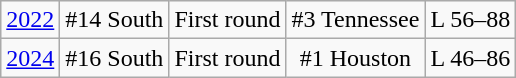<table class="wikitable">
<tr align="center">
<td><a href='#'>2022</a></td>
<td>#14 South</td>
<td>First round</td>
<td>#3 Tennessee</td>
<td>L 56–88</td>
</tr>
<tr align="center">
<td><a href='#'>2024</a></td>
<td>#16 South</td>
<td>First round</td>
<td>#1 Houston</td>
<td>L 46–86</td>
</tr>
</table>
